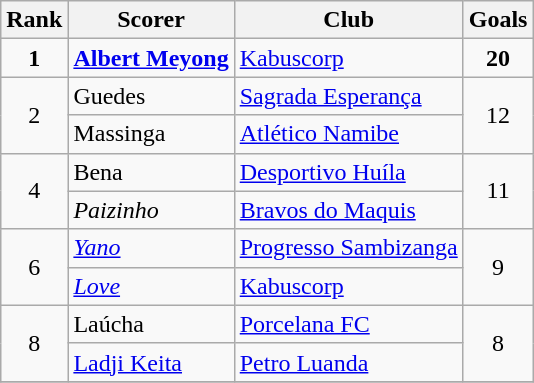<table class="wikitable" style="text-align:center">
<tr>
<th>Rank</th>
<th>Scorer</th>
<th>Club</th>
<th>Goals</th>
</tr>
<tr>
<td><strong>1</strong></td>
<td align="left"> <strong><a href='#'>Albert Meyong</a></strong></td>
<td align="left"><a href='#'>Kabuscorp</a></td>
<td><strong>20</strong></td>
</tr>
<tr>
<td rowspan=2>2</td>
<td align="left"> Guedes</td>
<td align="left"><a href='#'>Sagrada Esperança</a></td>
<td rowspan=2>12</td>
</tr>
<tr>
<td align="left"> Massinga</td>
<td align="left"><a href='#'>Atlético Namibe</a></td>
</tr>
<tr>
<td rowspan=2>4</td>
<td align="left"> Bena</td>
<td align="left"><a href='#'>Desportivo Huíla</a></td>
<td rowspan=2>11</td>
</tr>
<tr>
<td align="left"> <em>Paizinho</em></td>
<td align="left"><a href='#'>Bravos do Maquis</a></td>
</tr>
<tr>
<td rowspan=2>6</td>
<td align="left"> <a href='#'><em>Yano</em></a></td>
<td align="left"><a href='#'>Progresso Sambizanga</a></td>
<td rowspan=2>9</td>
</tr>
<tr>
<td align="left"> <a href='#'><em>Love</em></a></td>
<td align="left"><a href='#'>Kabuscorp</a></td>
</tr>
<tr>
<td rowspan=2>8</td>
<td align="left"> Laúcha</td>
<td align="left"><a href='#'>Porcelana FC</a></td>
<td rowspan=2>8</td>
</tr>
<tr>
<td align="left"> <a href='#'>Ladji Keita</a></td>
<td align="left"><a href='#'>Petro Luanda</a></td>
</tr>
<tr>
</tr>
</table>
